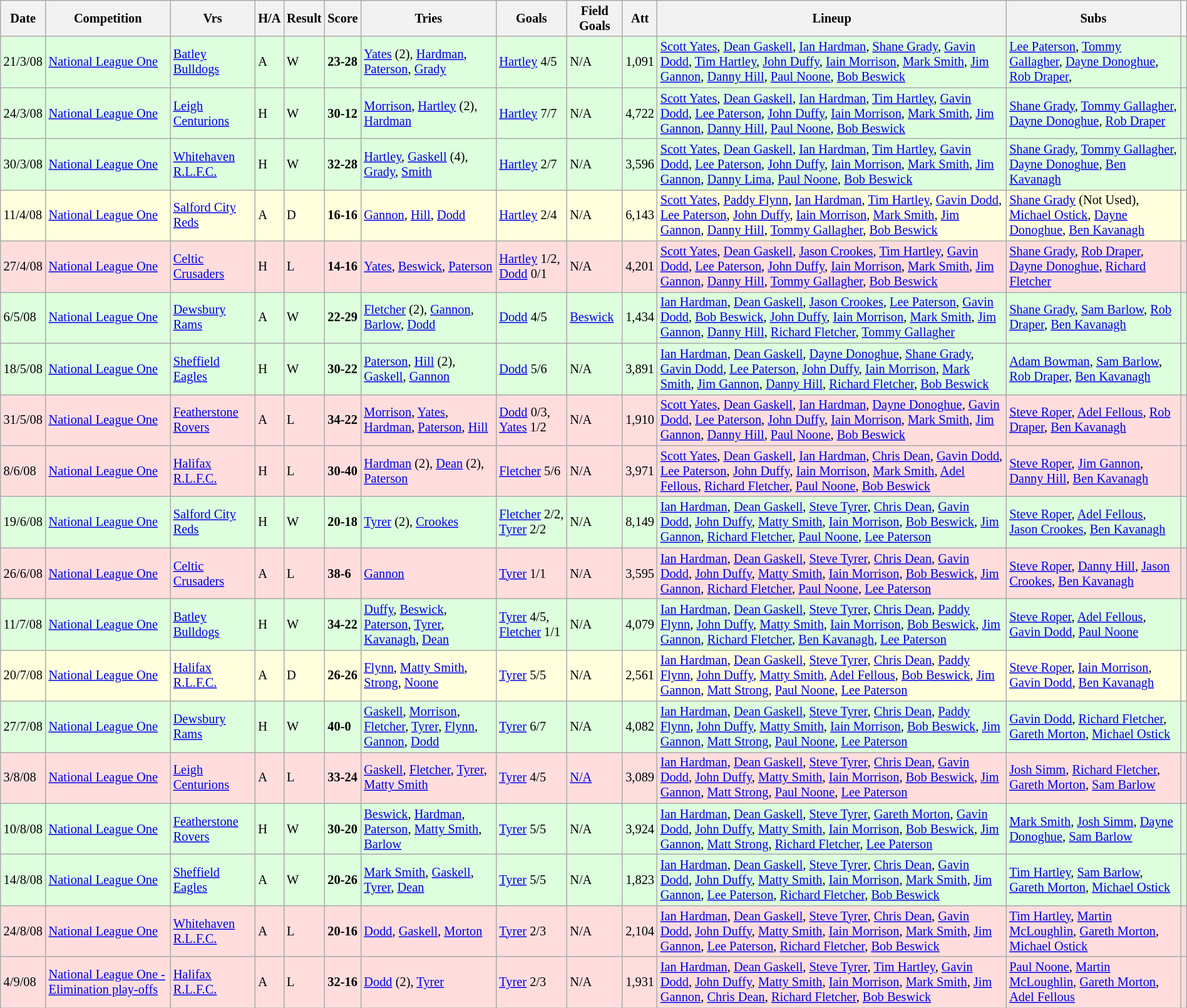<table class="wikitable" style="font-size:85%;" width="100%">
<tr>
<th>Date</th>
<th>Competition</th>
<th>Vrs</th>
<th>H/A</th>
<th>Result</th>
<th>Score</th>
<th>Tries</th>
<th>Goals</th>
<th>Field Goals</th>
<th>Att</th>
<th>Lineup</th>
<th>Subs</th>
</tr>
<tr style="background:#ddffdd;" width=20 | >
<td>21/3/08</td>
<td><a href='#'>National League One</a></td>
<td><a href='#'>Batley Bulldogs</a></td>
<td>A</td>
<td>W</td>
<td><strong>23-28</strong></td>
<td><a href='#'>Yates</a> (2), <a href='#'>Hardman</a>, <a href='#'>Paterson</a>, <a href='#'>Grady</a></td>
<td><a href='#'>Hartley</a> 4/5</td>
<td>N/A</td>
<td>1,091</td>
<td><a href='#'>Scott Yates</a>, <a href='#'>Dean Gaskell</a>, <a href='#'>Ian Hardman</a>, <a href='#'>Shane Grady</a>, <a href='#'>Gavin Dodd</a>, <a href='#'>Tim Hartley</a>, <a href='#'>John Duffy</a>, <a href='#'>Iain Morrison</a>, <a href='#'>Mark Smith</a>, <a href='#'>Jim Gannon</a>, <a href='#'>Danny Hill</a>, <a href='#'>Paul Noone</a>, <a href='#'>Bob Beswick</a></td>
<td><a href='#'>Lee Paterson</a>, <a href='#'>Tommy Gallagher</a>, <a href='#'>Dayne Donoghue</a>, <a href='#'>Rob Draper</a>,</td>
<td></td>
</tr>
<tr style="background:#ddffdd;" width=20 | >
<td>24/3/08</td>
<td><a href='#'>National League One</a></td>
<td><a href='#'>Leigh Centurions</a></td>
<td>H</td>
<td>W</td>
<td><strong>30-12</strong></td>
<td><a href='#'>Morrison</a>, <a href='#'>Hartley</a> (2), <a href='#'>Hardman</a></td>
<td><a href='#'>Hartley</a> 7/7</td>
<td>N/A</td>
<td>4,722</td>
<td><a href='#'>Scott Yates</a>, <a href='#'>Dean Gaskell</a>, <a href='#'>Ian Hardman</a>, <a href='#'>Tim Hartley</a>, <a href='#'>Gavin Dodd</a>, <a href='#'>Lee Paterson</a>, <a href='#'>John Duffy</a>, <a href='#'>Iain Morrison</a>, <a href='#'>Mark Smith</a>, <a href='#'>Jim Gannon</a>, <a href='#'>Danny Hill</a>, <a href='#'>Paul Noone</a>, <a href='#'>Bob Beswick</a></td>
<td><a href='#'>Shane Grady</a>, <a href='#'>Tommy Gallagher</a>, <a href='#'>Dayne Donoghue</a>, <a href='#'>Rob Draper</a></td>
<td></td>
</tr>
<tr style="background:#ddffdd;" width=20 | >
<td>30/3/08</td>
<td><a href='#'>National League One</a></td>
<td><a href='#'>Whitehaven R.L.F.C.</a></td>
<td>H</td>
<td>W</td>
<td><strong>32-28</strong></td>
<td><a href='#'>Hartley</a>, <a href='#'>Gaskell</a> (4), <a href='#'>Grady</a>, <a href='#'>Smith</a></td>
<td><a href='#'>Hartley</a> 2/7</td>
<td>N/A</td>
<td>3,596</td>
<td><a href='#'>Scott Yates</a>, <a href='#'>Dean Gaskell</a>, <a href='#'>Ian Hardman</a>, <a href='#'>Tim Hartley</a>, <a href='#'>Gavin Dodd</a>, <a href='#'>Lee Paterson</a>, <a href='#'>John Duffy</a>, <a href='#'>Iain Morrison</a>, <a href='#'>Mark Smith</a>, <a href='#'>Jim Gannon</a>, <a href='#'>Danny Lima</a>, <a href='#'>Paul Noone</a>, <a href='#'>Bob Beswick</a></td>
<td><a href='#'>Shane Grady</a>, <a href='#'>Tommy Gallagher</a>, <a href='#'>Dayne Donoghue</a>, <a href='#'>Ben Kavanagh</a></td>
<td></td>
</tr>
<tr style="background:#ffffdd"  width=20 | >
<td>11/4/08</td>
<td><a href='#'>National League One</a></td>
<td><a href='#'>Salford City Reds</a></td>
<td>A</td>
<td>D</td>
<td><strong>16-16</strong></td>
<td><a href='#'>Gannon</a>, <a href='#'>Hill</a>, <a href='#'>Dodd</a></td>
<td><a href='#'>Hartley</a> 2/4</td>
<td>N/A</td>
<td>6,143</td>
<td><a href='#'>Scott Yates</a>, <a href='#'>Paddy Flynn</a>, <a href='#'>Ian Hardman</a>, <a href='#'>Tim Hartley</a>, <a href='#'>Gavin Dodd</a>, <a href='#'>Lee Paterson</a>, <a href='#'>John Duffy</a>, <a href='#'>Iain Morrison</a>, <a href='#'>Mark Smith</a>, <a href='#'>Jim Gannon</a>, <a href='#'>Danny Hill</a>, <a href='#'>Tommy Gallagher</a>, <a href='#'>Bob Beswick</a></td>
<td><a href='#'>Shane Grady</a> (Not Used), <a href='#'>Michael Ostick</a>, <a href='#'>Dayne Donoghue</a>, <a href='#'>Ben Kavanagh</a></td>
<td></td>
</tr>
<tr style="background:#ffdddd;" width=20 | >
<td>27/4/08</td>
<td><a href='#'>National League One</a></td>
<td><a href='#'>Celtic Crusaders</a></td>
<td>H</td>
<td>L</td>
<td><strong>14-16</strong></td>
<td><a href='#'>Yates</a>, <a href='#'>Beswick</a>, <a href='#'>Paterson</a></td>
<td><a href='#'>Hartley</a> 1/2, <a href='#'>Dodd</a> 0/1</td>
<td>N/A</td>
<td>4,201</td>
<td><a href='#'>Scott Yates</a>, <a href='#'>Dean Gaskell</a>, <a href='#'>Jason Crookes</a>, <a href='#'>Tim Hartley</a>, <a href='#'>Gavin Dodd</a>, <a href='#'>Lee Paterson</a>, <a href='#'>John Duffy</a>, <a href='#'>Iain Morrison</a>, <a href='#'>Mark Smith</a>, <a href='#'>Jim Gannon</a>, <a href='#'>Danny Hill</a>, <a href='#'>Tommy Gallagher</a>, <a href='#'>Bob Beswick</a></td>
<td><a href='#'>Shane Grady</a>, <a href='#'>Rob Draper</a>, <a href='#'>Dayne Donoghue</a>, <a href='#'>Richard Fletcher</a></td>
<td></td>
</tr>
<tr style="background:#ddffdd;" width=20 | >
<td>6/5/08</td>
<td><a href='#'>National League One</a></td>
<td><a href='#'>Dewsbury Rams</a></td>
<td>A</td>
<td>W</td>
<td><strong>22-29</strong></td>
<td><a href='#'>Fletcher</a> (2), <a href='#'>Gannon</a>, <a href='#'>Barlow</a>, <a href='#'>Dodd</a></td>
<td><a href='#'>Dodd</a> 4/5</td>
<td><a href='#'>Beswick</a></td>
<td>1,434</td>
<td><a href='#'>Ian Hardman</a>, <a href='#'>Dean Gaskell</a>, <a href='#'>Jason Crookes</a>, <a href='#'>Lee Paterson</a>, <a href='#'>Gavin Dodd</a>, <a href='#'>Bob Beswick</a>, <a href='#'>John Duffy</a>, <a href='#'>Iain Morrison</a>, <a href='#'>Mark Smith</a>, <a href='#'>Jim Gannon</a>, <a href='#'>Danny Hill</a>, <a href='#'>Richard Fletcher</a>, <a href='#'>Tommy Gallagher</a></td>
<td><a href='#'>Shane Grady</a>, <a href='#'>Sam Barlow</a>, <a href='#'>Rob Draper</a>, <a href='#'>Ben Kavanagh</a></td>
<td></td>
</tr>
<tr style="background:#ddffdd;" width=20 | >
<td>18/5/08</td>
<td><a href='#'>National League One</a></td>
<td><a href='#'>Sheffield Eagles</a></td>
<td>H</td>
<td>W</td>
<td><strong>30-22</strong></td>
<td><a href='#'>Paterson</a>, <a href='#'>Hill</a> (2), <a href='#'>Gaskell</a>, <a href='#'>Gannon</a></td>
<td><a href='#'>Dodd</a> 5/6</td>
<td>N/A</td>
<td>3,891</td>
<td><a href='#'>Ian Hardman</a>, <a href='#'>Dean Gaskell</a>, <a href='#'>Dayne Donoghue</a>, <a href='#'>Shane Grady</a>, <a href='#'>Gavin Dodd</a>, <a href='#'>Lee Paterson</a>, <a href='#'>John Duffy</a>, <a href='#'>Iain Morrison</a>, <a href='#'>Mark Smith</a>, <a href='#'>Jim Gannon</a>, <a href='#'>Danny Hill</a>, <a href='#'>Richard Fletcher</a>, <a href='#'>Bob Beswick</a></td>
<td><a href='#'>Adam Bowman</a>, <a href='#'>Sam Barlow</a>, <a href='#'>Rob Draper</a>, <a href='#'>Ben Kavanagh</a></td>
<td></td>
</tr>
<tr style="background:#ffdddd;" width=20 | >
<td>31/5/08</td>
<td><a href='#'>National League One</a></td>
<td><a href='#'>Featherstone Rovers</a></td>
<td>A</td>
<td>L</td>
<td><strong>34-22</strong></td>
<td><a href='#'>Morrison</a>, <a href='#'>Yates</a>, <a href='#'>Hardman</a>, <a href='#'>Paterson</a>, <a href='#'>Hill</a></td>
<td><a href='#'>Dodd</a> 0/3, <a href='#'>Yates</a> 1/2</td>
<td>N/A</td>
<td>1,910</td>
<td><a href='#'>Scott Yates</a>, <a href='#'>Dean Gaskell</a>, <a href='#'>Ian Hardman</a>, <a href='#'>Dayne Donoghue</a>, <a href='#'>Gavin Dodd</a>, <a href='#'>Lee Paterson</a>, <a href='#'>John Duffy</a>, <a href='#'>Iain Morrison</a>, <a href='#'>Mark Smith</a>, <a href='#'>Jim Gannon</a>, <a href='#'>Danny Hill</a>, <a href='#'>Paul Noone</a>, <a href='#'>Bob Beswick</a></td>
<td><a href='#'>Steve Roper</a>, <a href='#'>Adel Fellous</a>, <a href='#'>Rob Draper</a>, <a href='#'>Ben Kavanagh</a></td>
<td></td>
</tr>
<tr style="background:#ffdddd;" width=20 | >
<td>8/6/08</td>
<td><a href='#'>National League One</a></td>
<td><a href='#'>Halifax R.L.F.C.</a></td>
<td>H</td>
<td>L</td>
<td><strong>30-40</strong></td>
<td><a href='#'>Hardman</a> (2), <a href='#'>Dean</a> (2), <a href='#'>Paterson</a></td>
<td><a href='#'>Fletcher</a> 5/6</td>
<td>N/A</td>
<td>3,971</td>
<td><a href='#'>Scott Yates</a>, <a href='#'>Dean Gaskell</a>, <a href='#'>Ian Hardman</a>, <a href='#'>Chris Dean</a>, <a href='#'>Gavin Dodd</a>, <a href='#'>Lee Paterson</a>, <a href='#'>John Duffy</a>, <a href='#'>Iain Morrison</a>, <a href='#'>Mark Smith</a>, <a href='#'>Adel Fellous</a>, <a href='#'>Richard Fletcher</a>, <a href='#'>Paul Noone</a>, <a href='#'>Bob Beswick</a></td>
<td><a href='#'>Steve Roper</a>, <a href='#'>Jim Gannon</a>, <a href='#'>Danny Hill</a>, <a href='#'>Ben Kavanagh</a></td>
<td></td>
</tr>
<tr style="background:#ddffdd;" width=20 | >
<td>19/6/08</td>
<td><a href='#'>National League One</a></td>
<td><a href='#'>Salford City Reds</a></td>
<td>H</td>
<td>W</td>
<td><strong>20-18</strong></td>
<td><a href='#'>Tyrer</a> (2), <a href='#'>Crookes</a></td>
<td><a href='#'>Fletcher</a> 2/2, <a href='#'>Tyrer</a> 2/2</td>
<td>N/A</td>
<td>8,149</td>
<td><a href='#'>Ian Hardman</a>, <a href='#'>Dean Gaskell</a>, <a href='#'>Steve Tyrer</a>, <a href='#'>Chris Dean</a>, <a href='#'>Gavin Dodd</a>, <a href='#'>John Duffy</a>, <a href='#'>Matty Smith</a>, <a href='#'>Iain Morrison</a>, <a href='#'>Bob Beswick</a>, <a href='#'>Jim Gannon</a>, <a href='#'>Richard Fletcher</a>, <a href='#'>Paul Noone</a>, <a href='#'>Lee Paterson</a></td>
<td><a href='#'>Steve Roper</a>, <a href='#'>Adel Fellous</a>, <a href='#'>Jason Crookes</a>, <a href='#'>Ben Kavanagh</a></td>
<td></td>
</tr>
<tr style="background:#ffdddd;" width=20 | >
<td>26/6/08</td>
<td><a href='#'>National League One</a></td>
<td><a href='#'>Celtic Crusaders</a></td>
<td>A</td>
<td>L</td>
<td><strong>38-6</strong></td>
<td><a href='#'>Gannon</a></td>
<td><a href='#'>Tyrer</a> 1/1</td>
<td>N/A</td>
<td>3,595</td>
<td><a href='#'>Ian Hardman</a>, <a href='#'>Dean Gaskell</a>, <a href='#'>Steve Tyrer</a>, <a href='#'>Chris Dean</a>, <a href='#'>Gavin Dodd</a>, <a href='#'>John Duffy</a>, <a href='#'>Matty Smith</a>, <a href='#'>Iain Morrison</a>, <a href='#'>Bob Beswick</a>, <a href='#'>Jim Gannon</a>, <a href='#'>Richard Fletcher</a>, <a href='#'>Paul Noone</a>, <a href='#'>Lee Paterson</a></td>
<td><a href='#'>Steve Roper</a>, <a href='#'>Danny Hill</a>, <a href='#'>Jason Crookes</a>, <a href='#'>Ben Kavanagh</a></td>
<td></td>
</tr>
<tr style="background:#ddffdd;" width=20 | >
<td>11/7/08</td>
<td><a href='#'>National League One</a></td>
<td><a href='#'>Batley Bulldogs</a></td>
<td>H</td>
<td>W</td>
<td><strong>34-22</strong></td>
<td><a href='#'>Duffy</a>, <a href='#'>Beswick</a>, <a href='#'>Paterson</a>, <a href='#'>Tyrer</a>, <a href='#'>Kavanagh</a>, <a href='#'>Dean</a></td>
<td><a href='#'>Tyrer</a> 4/5, <a href='#'>Fletcher</a> 1/1</td>
<td>N/A</td>
<td>4,079</td>
<td><a href='#'>Ian Hardman</a>, <a href='#'>Dean Gaskell</a>, <a href='#'>Steve Tyrer</a>, <a href='#'>Chris Dean</a>, <a href='#'>Paddy Flynn</a>, <a href='#'>John Duffy</a>, <a href='#'>Matty Smith</a>, <a href='#'>Iain Morrison</a>, <a href='#'>Bob Beswick</a>, <a href='#'>Jim Gannon</a>, <a href='#'>Richard Fletcher</a>, <a href='#'>Ben Kavanagh</a>, <a href='#'>Lee Paterson</a></td>
<td><a href='#'>Steve Roper</a>, <a href='#'>Adel Fellous</a>, <a href='#'>Gavin Dodd</a>, <a href='#'>Paul Noone</a></td>
<td></td>
</tr>
<tr style="background:#ffffdd"  width=20 | >
<td>20/7/08</td>
<td><a href='#'>National League One</a></td>
<td><a href='#'>Halifax R.L.F.C.</a></td>
<td>A</td>
<td>D</td>
<td><strong>26-26</strong></td>
<td><a href='#'>Flynn</a>, <a href='#'>Matty Smith</a>, <a href='#'>Strong</a>, <a href='#'>Noone</a></td>
<td><a href='#'>Tyrer</a> 5/5</td>
<td>N/A</td>
<td>2,561</td>
<td><a href='#'>Ian Hardman</a>, <a href='#'>Dean Gaskell</a>, <a href='#'>Steve Tyrer</a>, <a href='#'>Chris Dean</a>, <a href='#'>Paddy Flynn</a>, <a href='#'>John Duffy</a>, <a href='#'>Matty Smith</a>, <a href='#'>Adel Fellous</a>, <a href='#'>Bob Beswick</a>, <a href='#'>Jim Gannon</a>, <a href='#'>Matt Strong</a>, <a href='#'>Paul Noone</a>, <a href='#'>Lee Paterson</a></td>
<td><a href='#'>Steve Roper</a>, <a href='#'>Iain Morrison</a>, <a href='#'>Gavin Dodd</a>, <a href='#'>Ben Kavanagh</a></td>
<td></td>
</tr>
<tr style="background:#ddffdd;" width=20 | >
<td>27/7/08</td>
<td><a href='#'>National League One</a></td>
<td><a href='#'>Dewsbury Rams</a></td>
<td>H</td>
<td>W</td>
<td><strong>40-0</strong></td>
<td><a href='#'>Gaskell</a>, <a href='#'>Morrison</a>, <a href='#'>Fletcher</a>, <a href='#'>Tyrer</a>, <a href='#'>Flynn</a>, <a href='#'>Gannon</a>, <a href='#'>Dodd</a></td>
<td><a href='#'>Tyrer</a> 6/7</td>
<td>N/A</td>
<td>4,082</td>
<td><a href='#'>Ian Hardman</a>, <a href='#'>Dean Gaskell</a>, <a href='#'>Steve Tyrer</a>, <a href='#'>Chris Dean</a>, <a href='#'>Paddy Flynn</a>, <a href='#'>John Duffy</a>, <a href='#'>Matty Smith</a>, <a href='#'>Iain Morrison</a>, <a href='#'>Bob Beswick</a>, <a href='#'>Jim Gannon</a>, <a href='#'>Matt Strong</a>, <a href='#'>Paul Noone</a>, <a href='#'>Lee Paterson</a></td>
<td><a href='#'>Gavin Dodd</a>, <a href='#'>Richard Fletcher</a>, <a href='#'>Gareth Morton</a>, <a href='#'>Michael Ostick</a></td>
<td></td>
</tr>
<tr style="background:#ffdddd;" width=20 | >
<td>3/8/08</td>
<td><a href='#'>National League One</a></td>
<td><a href='#'>Leigh Centurions</a></td>
<td>A</td>
<td>L</td>
<td><strong>33-24</strong></td>
<td><a href='#'>Gaskell</a>, <a href='#'>Fletcher</a>, <a href='#'>Tyrer</a>, <a href='#'>Matty Smith</a></td>
<td><a href='#'>Tyrer</a> 4/5</td>
<td><a href='#'>N/A</a></td>
<td>3,089</td>
<td><a href='#'>Ian Hardman</a>, <a href='#'>Dean Gaskell</a>, <a href='#'>Steve Tyrer</a>, <a href='#'>Chris Dean</a>, <a href='#'>Gavin Dodd</a>, <a href='#'>John Duffy</a>, <a href='#'>Matty Smith</a>, <a href='#'>Iain Morrison</a>, <a href='#'>Bob Beswick</a>, <a href='#'>Jim Gannon</a>, <a href='#'>Matt Strong</a>, <a href='#'>Paul Noone</a>, <a href='#'>Lee Paterson</a></td>
<td><a href='#'>Josh Simm</a>, <a href='#'>Richard Fletcher</a>, <a href='#'>Gareth Morton</a>, <a href='#'>Sam Barlow</a></td>
<td></td>
</tr>
<tr style="background:#ddffdd;" width=20 | >
<td>10/8/08</td>
<td><a href='#'>National League One</a></td>
<td><a href='#'>Featherstone Rovers</a></td>
<td>H</td>
<td>W</td>
<td><strong>30-20</strong></td>
<td><a href='#'>Beswick</a>, <a href='#'>Hardman</a>, <a href='#'>Paterson</a>, <a href='#'>Matty Smith</a>, <a href='#'>Barlow</a></td>
<td><a href='#'>Tyrer</a> 5/5</td>
<td>N/A</td>
<td>3,924</td>
<td><a href='#'>Ian Hardman</a>, <a href='#'>Dean Gaskell</a>, <a href='#'>Steve Tyrer</a>, <a href='#'>Gareth Morton</a>, <a href='#'>Gavin Dodd</a>, <a href='#'>John Duffy</a>, <a href='#'>Matty Smith</a>, <a href='#'>Iain Morrison</a>, <a href='#'>Bob Beswick</a>, <a href='#'>Jim Gannon</a>, <a href='#'>Matt Strong</a>, <a href='#'>Richard Fletcher</a>, <a href='#'>Lee Paterson</a></td>
<td><a href='#'>Mark Smith</a>, <a href='#'>Josh Simm</a>, <a href='#'>Dayne Donoghue</a>, <a href='#'>Sam Barlow</a></td>
<td></td>
</tr>
<tr style="background:#ddffdd;" width=20 | >
<td>14/8/08</td>
<td><a href='#'>National League One</a></td>
<td><a href='#'>Sheffield Eagles</a></td>
<td>A</td>
<td>W</td>
<td><strong>20-26</strong></td>
<td><a href='#'>Mark Smith</a>, <a href='#'>Gaskell</a>, <a href='#'>Tyrer</a>, <a href='#'>Dean</a></td>
<td><a href='#'>Tyrer</a> 5/5</td>
<td>N/A</td>
<td>1,823</td>
<td><a href='#'>Ian Hardman</a>, <a href='#'>Dean Gaskell</a>, <a href='#'>Steve Tyrer</a>, <a href='#'>Chris Dean</a>, <a href='#'>Gavin Dodd</a>, <a href='#'>John Duffy</a>, <a href='#'>Matty Smith</a>, <a href='#'>Iain Morrison</a>, <a href='#'>Mark Smith</a>, <a href='#'>Jim Gannon</a>, <a href='#'>Lee Paterson</a>, <a href='#'>Richard Fletcher</a>, <a href='#'>Bob Beswick</a></td>
<td><a href='#'>Tim Hartley</a>, <a href='#'>Sam Barlow</a>, <a href='#'>Gareth Morton</a>, <a href='#'>Michael Ostick</a></td>
<td></td>
</tr>
<tr style="background:#ffdddd;" width=20 | >
<td>24/8/08</td>
<td><a href='#'>National League One</a></td>
<td><a href='#'>Whitehaven R.L.F.C.</a></td>
<td>A</td>
<td>L</td>
<td><strong>20-16</strong></td>
<td><a href='#'>Dodd</a>, <a href='#'>Gaskell</a>, <a href='#'>Morton</a></td>
<td><a href='#'>Tyrer</a> 2/3</td>
<td>N/A</td>
<td>2,104</td>
<td><a href='#'>Ian Hardman</a>, <a href='#'>Dean Gaskell</a>, <a href='#'>Steve Tyrer</a>, <a href='#'>Chris Dean</a>, <a href='#'>Gavin Dodd</a>, <a href='#'>John Duffy</a>, <a href='#'>Matty Smith</a>, <a href='#'>Iain Morrison</a>, <a href='#'>Mark Smith</a>, <a href='#'>Jim Gannon</a>, <a href='#'>Lee Paterson</a>, <a href='#'>Richard Fletcher</a>, <a href='#'>Bob Beswick</a></td>
<td><a href='#'>Tim Hartley</a>, <a href='#'>Martin McLoughlin</a>, <a href='#'>Gareth Morton</a>, <a href='#'>Michael Ostick</a></td>
<td></td>
</tr>
<tr style="background:#ffdddd;" width=20 | >
<td>4/9/08</td>
<td><a href='#'>National League One - Elimination play-offs</a></td>
<td><a href='#'>Halifax R.L.F.C.</a></td>
<td>A</td>
<td>L</td>
<td><strong>32-16</strong></td>
<td><a href='#'>Dodd</a> (2), <a href='#'>Tyrer</a></td>
<td><a href='#'>Tyrer</a> 2/3</td>
<td>N/A</td>
<td>1,931</td>
<td><a href='#'>Ian Hardman</a>, <a href='#'>Dean Gaskell</a>, <a href='#'>Steve Tyrer</a>, <a href='#'>Tim Hartley</a>, <a href='#'>Gavin Dodd</a>, <a href='#'>John Duffy</a>, <a href='#'>Matty Smith</a>, <a href='#'>Iain Morrison</a>, <a href='#'>Mark Smith</a>, <a href='#'>Jim Gannon</a>, <a href='#'>Chris Dean</a>, <a href='#'>Richard Fletcher</a>, <a href='#'>Bob Beswick</a></td>
<td><a href='#'>Paul Noone</a>, <a href='#'>Martin McLoughlin</a>, <a href='#'>Gareth Morton</a>, <a href='#'>Adel Fellous</a></td>
<td></td>
</tr>
</table>
